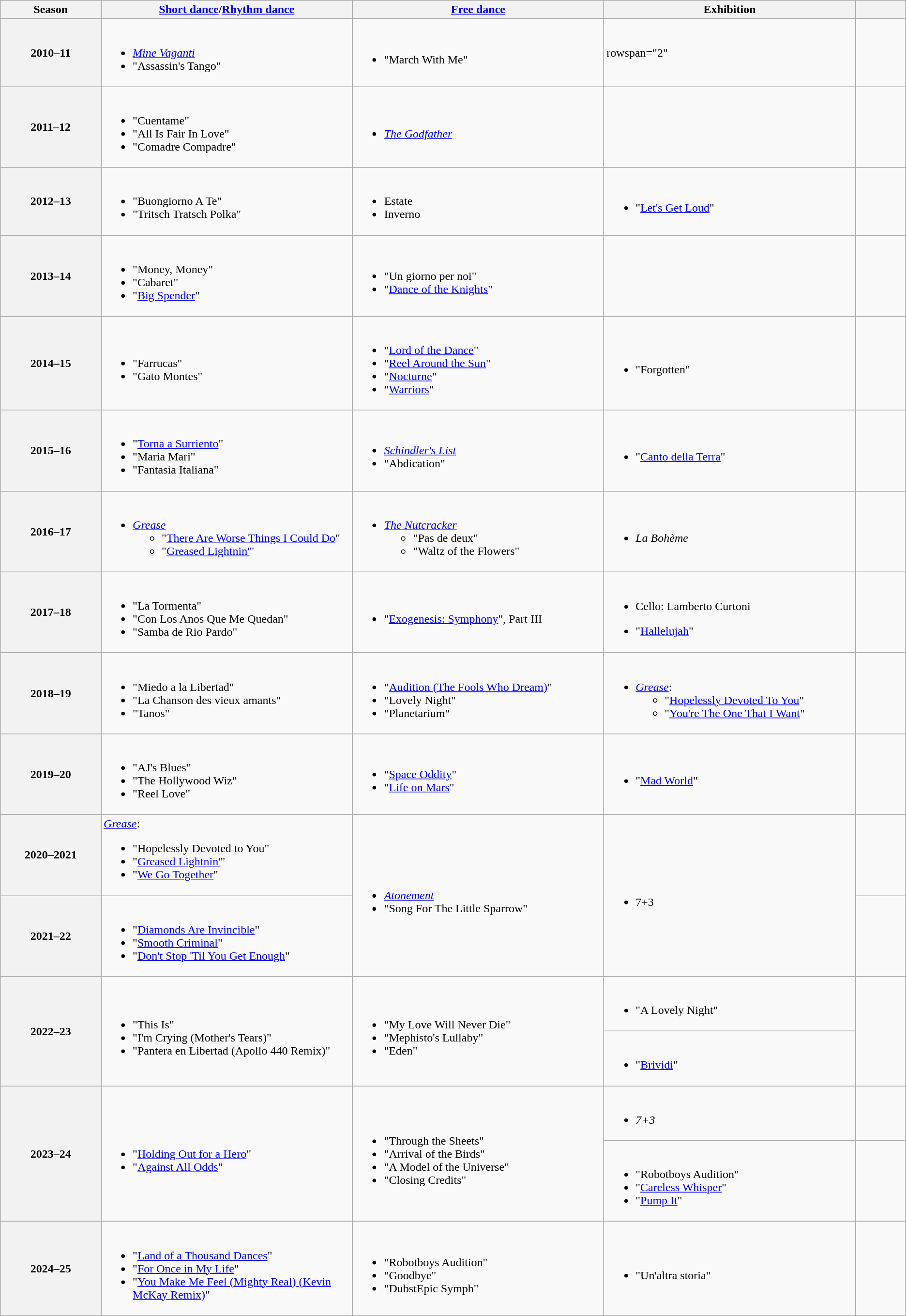<table class="wikitable unsortable" style="text-align:left">
<tr>
<th scope="col" style="text-align:center; width:10%">Season</th>
<th scope="col" style="text-align:center; width:25%"><a href='#'>Short dance</a>/<a href='#'>Rhythm dance</a></th>
<th scope="col" style="text-align:center; width:25%"><a href='#'>Free dance</a></th>
<th scope="col" style="text-align:center; width:25%">Exhibition</th>
<th scope="col" style="text-align:center; width:5%"></th>
</tr>
<tr>
<th scope="row">2010–11</th>
<td><br><ul><li><em><a href='#'>Mine Vaganti</a></em></li><li>"Assassin's Tango"<br></li></ul></td>
<td><br><ul><li>"March With Me"<br></li></ul></td>
<td>rowspan="2" </td>
<td></td>
</tr>
<tr>
<th scope="row">2011–12</th>
<td><br><ul><li><strong></strong> "Cuentame"<br></li><li><strong></strong> "All Is Fair In Love"<br></li><li><strong></strong> "Comadre Compadre"<br></li></ul></td>
<td><br><ul><li><em><a href='#'>The Godfather</a></em><br></li></ul></td>
<td></td>
</tr>
<tr>
<th scope="row">2012–13</th>
<td><br><ul><li><strong></strong> "Buongiorno A Te"<br></li><li><strong></strong> "Tritsch Tratsch Polka"<br></li></ul></td>
<td><br><ul><li>Estate</li><li>Inverno<br></li></ul></td>
<td><br><ul><li>"<a href='#'>Let's Get Loud</a>"<br></li></ul></td>
<td></td>
</tr>
<tr>
<th scope="row">2013–14</th>
<td><br><ul><li><strong></strong> "Money, Money"<br></li><li><strong></strong> "Cabaret"<br></li><li><strong></strong> "<a href='#'>Big Spender</a>"<br></li></ul></td>
<td><br><ul><li>"Un giorno per noi"<br></li><li>"<a href='#'>Dance of the Knights</a>"<br></li></ul></td>
<td></td>
<td></td>
</tr>
<tr>
<th scope="row">2014–15</th>
<td><br><ul><li><strong></strong> "Farrucas"<br></li><li><strong></strong> "Gato Montes"<br></li></ul></td>
<td><br><ul><li>"<a href='#'>Lord of the Dance</a>"<br></li><li>"<a href='#'>Reel Around the Sun</a>"<br></li><li>"<a href='#'>Nocturne</a>"<br></li><li>"<a href='#'>Warriors</a>"<br></li></ul></td>
<td><br><ul><li>"Forgotten"<br></li></ul></td>
<td></td>
</tr>
<tr>
<th scope="row">2015–16</th>
<td><br><ul><li><strong></strong> "<a href='#'>Torna a Surriento</a>"<br></li><li><strong></strong> "Maria Mari"<br></li><li>"Fantasia Italiana"<br></li></ul></td>
<td><br><ul><li><em><a href='#'>Schindler's List</a></em><br></li><li>"Abdication"<br></li></ul></td>
<td><br><ul><li>"<a href='#'>Canto della Terra</a>"<br></li></ul></td>
<td></td>
</tr>
<tr>
<th scope="row">2016–17</th>
<td><br><ul><li><em><a href='#'>Grease</a></em><ul><li><strong></strong> "<a href='#'>There Are Worse Things I Could Do</a>"</li><li><strong></strong> "<a href='#'>Greased Lightnin'</a>" <br></li></ul></li></ul></td>
<td><br><ul><li><em><a href='#'>The Nutcracker</a></em><br><ul><li>"Pas de deux"</li><li>"Waltz of the Flowers" <br></li></ul></li></ul></td>
<td><br><ul><li><em>La Bohème</em><br></li></ul></td>
<td></td>
</tr>
<tr>
<th scope="row">2017–18</th>
<td><br><ul><li><strong></strong> "La Tormenta"<br></li><li><strong></strong> "Con Los Anos Que Me Quedan"<br></li><li><strong></strong> "Samba de Rio Pardo"<br></li></ul></td>
<td><br><ul><li>"<a href='#'>Exogenesis: Symphony</a>", Part III <br></li></ul></td>
<td><br><ul><li>Cello: Lamberto Curtoni</li></ul><ul><li>"<a href='#'>Hallelujah</a>"<br></li></ul></td>
<td></td>
</tr>
<tr>
<th scope="row">2018–19</th>
<td><br><ul><li><strong></strong> "Miedo a la Libertad"<br></li><li><strong></strong> "La Chanson des vieux amants"<br></li><li><strong></strong> "Tanos"<br></li></ul></td>
<td><br><ul><li>"<a href='#'>Audition (The Fools Who Dream)</a>"<br></li><li>"Lovely Night"</li><li>"Planetarium"<br></li></ul></td>
<td><br><ul><li><em><a href='#'>Grease</a></em>:<ul><li>"<a href='#'>Hopelessly Devoted To You</a>"<br></li><li>"<a href='#'>You're The One That I Want</a>"<br></li></ul></li></ul></td>
<td></td>
</tr>
<tr>
<th scope="row" rowspan="2">2019–20</th>
<td><br><ul><li><strong></strong> "AJ's Blues"<br></li><li><strong></strong> "The Hollywood Wiz"<br></li><li><strong></strong> "Reel Love"<br></li></ul></td>
<td rowspan="2"><br><ul><li>"<a href='#'>Space Oddity</a>"<br></li><li>"<a href='#'>Life on Mars</a>"<br></li></ul></td>
<td rowspan="2"><br><ul><li>"<a href='#'>Mad World</a>"<br></li></ul></td>
<td rowspan="2"></td>
</tr>
<tr>
<td rowspan="2"><em><a href='#'>Grease</a></em>:<br><ul><li><strong></strong> "Hopelessly Devoted to You"<br></li><li><strong></strong> "<a href='#'>Greased Lightnin'</a>"<br></li><li><strong></strong> "<a href='#'>We Go Together</a>"<br></li></ul></td>
</tr>
<tr>
<th scope="row">2020–2021</th>
<td rowspan="2"><br><ul><li><em><a href='#'>Atonement</a></em><br></li><li>"Song For The Little Sparrow"<br></li></ul></td>
<td rowspan="2"><br><ul><li>7+3<br></li></ul></td>
<td></td>
</tr>
<tr>
<th scope="row">2021–22</th>
<td><br><ul><li><strong></strong> "<a href='#'>Diamonds Are Invincible</a>"<br></li><li><strong></strong> "<a href='#'>Smooth Criminal</a>"<br></li><li><strong></strong> "<a href='#'>Don't Stop 'Til You Get Enough</a>"<br></li></ul></td>
<td></td>
</tr>
<tr>
<th scope="row" rowspan="2">2022–23</th>
<td rowspan="2"><br><ul><li><strong></strong> "This Is"<br></li><li><strong></strong> "I'm Crying (Mother's Tears)"<br></li><li><strong></strong> "Pantera en Libertad (Apollo 440 Remix)"<br></li></ul></td>
<td rowspan="2"><br><ul><li>"My Love Will Never Die"<br></li><li>"Mephisto's Lullaby"<br></li><li>"Eden"<br></li></ul></td>
<td><br><ul><li>"A Lovely Night"<br></li></ul></td>
<td rowspan="2"></td>
</tr>
<tr>
<td><br><ul><li>"<a href='#'>Brividi</a>"<br></li></ul></td>
</tr>
<tr>
<th scope="row" rowspan="2">2023–24</th>
<td rowspan="2"><br><ul><li>"<a href='#'>Holding Out for a Hero</a>"<br></li><li>"<a href='#'>Against All Odds</a>"<br></li></ul></td>
<td rowspan="2"><br><ul><li>"Through the Sheets"<br></li><li>"Arrival of the Birds"<br></li><li>"A Model of the Universe"<br></li><li>"Closing Credits"<br></li></ul></td>
<td><br><ul><li><em>7+3</em></li></ul></td>
<td></td>
</tr>
<tr>
<td><br><ul><li>"Robotboys Audition"<br></li><li>"<a href='#'>Careless Whisper</a>"<br></li><li>"<a href='#'>Pump It</a>"<br></li></ul></td>
<td></td>
</tr>
<tr>
<th scope="row">2024–25</th>
<td><br><ul><li>"<a href='#'>Land of a Thousand Dances</a>"<br> </li><li>"<a href='#'>For Once in My Life</a>"<br> </li><li>"<a href='#'>You Make Me Feel (Mighty Real) (Kevin McKay Remix)</a>"<br></li></ul></td>
<td><br><ul><li>"Robotboys Audition"<br></li><li>"Goodbye"<br></li><li>"DubstEpic Symph"<br></li></ul></td>
<td><br><ul><li>"Un'altra storia"<br></li></ul></td>
<td></td>
</tr>
</table>
